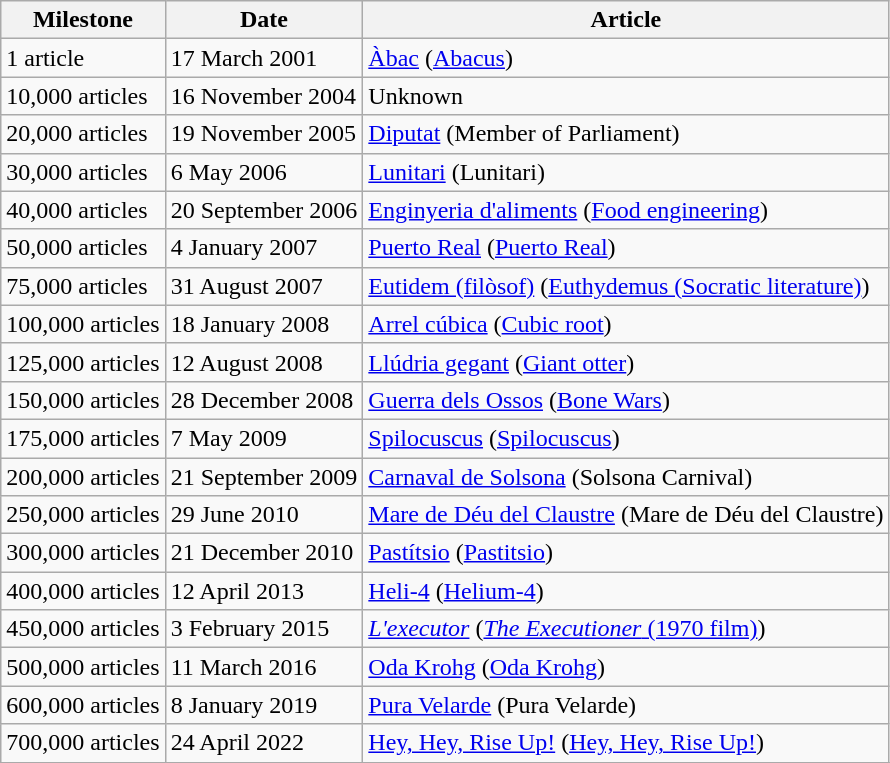<table class="wikitable">
<tr>
<th>Milestone</th>
<th>Date</th>
<th>Article</th>
</tr>
<tr>
<td>1 article</td>
<td>17 March 2001</td>
<td><a href='#'>Àbac</a> (<a href='#'>Abacus</a>)</td>
</tr>
<tr>
<td>10,000 articles</td>
<td>16 November 2004</td>
<td>Unknown</td>
</tr>
<tr>
<td>20,000 articles</td>
<td>19 November 2005</td>
<td><a href='#'>Diputat</a> (Member of Parliament)</td>
</tr>
<tr>
<td>30,000 articles</td>
<td>6 May 2006</td>
<td><a href='#'>Lunitari</a> (Lunitari)</td>
</tr>
<tr>
<td>40,000 articles</td>
<td>20 September 2006</td>
<td><a href='#'>Enginyeria d'aliments</a> (<a href='#'>Food engineering</a>)</td>
</tr>
<tr>
<td>50,000 articles</td>
<td>4 January 2007</td>
<td><a href='#'>Puerto Real</a> (<a href='#'>Puerto Real</a>)</td>
</tr>
<tr>
<td>75,000 articles</td>
<td>31 August 2007</td>
<td><a href='#'>Eutidem (filòsof)</a> (<a href='#'>Euthydemus (Socratic literature)</a>)</td>
</tr>
<tr>
<td>100,000 articles</td>
<td>18 January 2008</td>
<td><a href='#'>Arrel cúbica</a> (<a href='#'>Cubic root</a>)</td>
</tr>
<tr>
<td>125,000 articles</td>
<td>12 August 2008</td>
<td><a href='#'>Llúdria gegant</a> (<a href='#'>Giant otter</a>)</td>
</tr>
<tr>
<td>150,000 articles</td>
<td>28 December 2008</td>
<td><a href='#'>Guerra dels Ossos</a> (<a href='#'>Bone Wars</a>)</td>
</tr>
<tr>
<td>175,000 articles</td>
<td>7 May 2009</td>
<td><a href='#'>Spilocuscus</a> (<a href='#'>Spilocuscus</a>)</td>
</tr>
<tr>
<td>200,000 articles</td>
<td>21 September 2009</td>
<td><a href='#'>Carnaval de Solsona</a> (Solsona Carnival)</td>
</tr>
<tr>
<td>250,000 articles</td>
<td>29 June 2010</td>
<td><a href='#'>Mare de Déu del Claustre</a> (Mare de Déu del Claustre)</td>
</tr>
<tr>
<td>300,000 articles</td>
<td>21 December 2010</td>
<td><a href='#'>Pastítsio</a> (<a href='#'>Pastitsio</a>)</td>
</tr>
<tr>
<td>400,000 articles</td>
<td>12 April 2013</td>
<td><a href='#'>Heli-4</a> (<a href='#'>Helium-4</a>)</td>
</tr>
<tr>
<td>450,000 articles</td>
<td>3 February 2015</td>
<td><a href='#'><em>L'executor</em></a> (<a href='#'><em>The Executioner</em> (1970 film)</a>)</td>
</tr>
<tr>
<td>500,000 articles</td>
<td>11 March 2016</td>
<td><a href='#'>Oda Krohg</a> (<a href='#'>Oda Krohg</a>)</td>
</tr>
<tr>
<td>600,000 articles</td>
<td>8 January 2019</td>
<td><a href='#'>Pura Velarde</a> (Pura Velarde)</td>
</tr>
<tr>
<td>700,000 articles</td>
<td>24 April 2022</td>
<td><a href='#'>Hey, Hey, Rise Up!</a> (<a href='#'>Hey, Hey, Rise Up!</a>)</td>
</tr>
<tr>
</tr>
<tr>
</tr>
</table>
